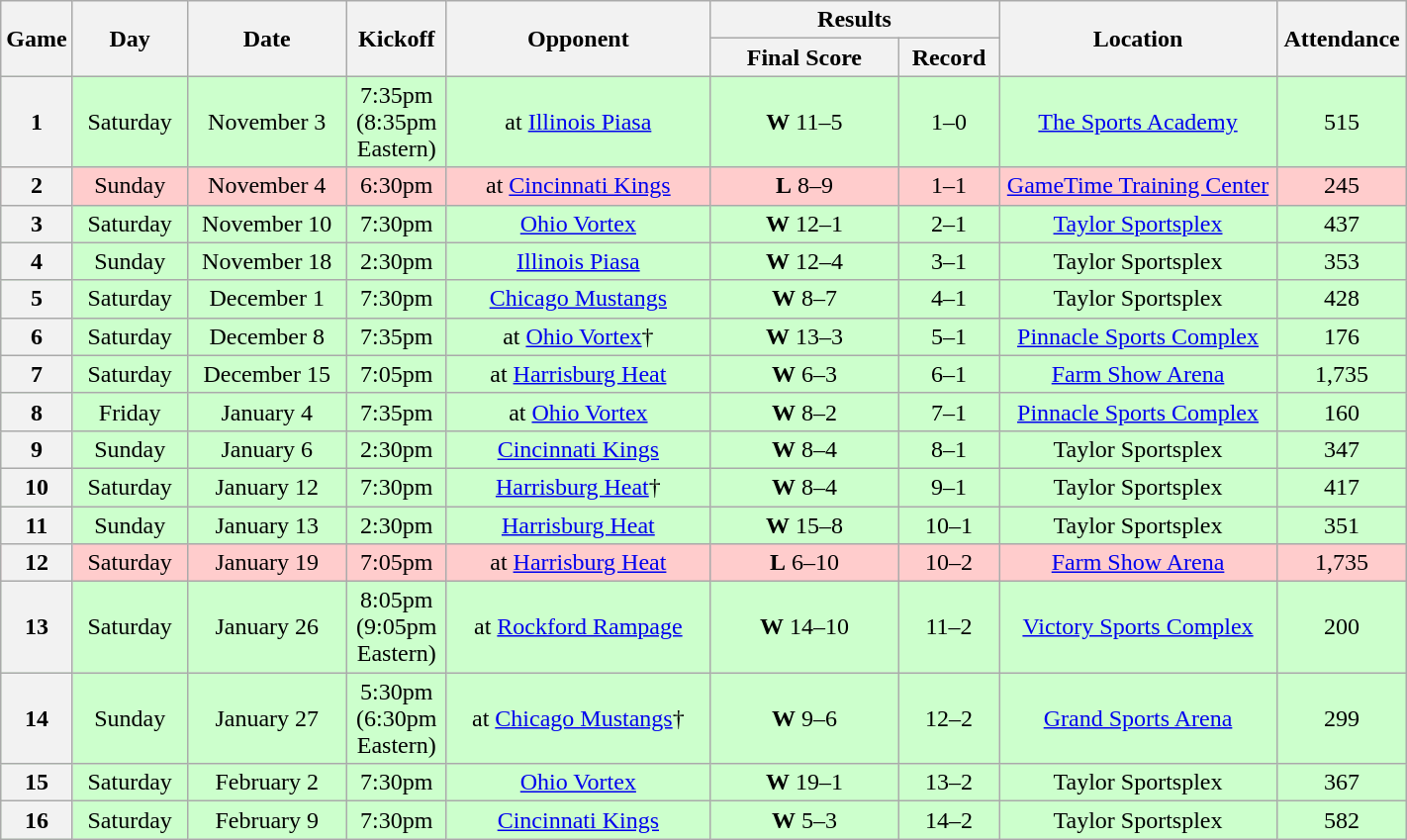<table class="wikitable">
<tr>
<th rowspan="2" width="40">Game</th>
<th rowspan="2" width="70">Day</th>
<th rowspan="2" width="100">Date</th>
<th rowspan="2" width="60">Kickoff</th>
<th rowspan="2" width="170">Opponent</th>
<th colspan="2" width="180">Results</th>
<th rowspan="2" width="180">Location</th>
<th rowspan="2" width="80">Attendance</th>
</tr>
<tr>
<th width="120">Final Score</th>
<th width="60">Record</th>
</tr>
<tr align="center" bgcolor="#CCFFCC">
<th>1</th>
<td>Saturday</td>
<td>November 3</td>
<td>7:35pm<br>(8:35pm Eastern)</td>
<td>at <a href='#'>Illinois Piasa</a></td>
<td><strong>W</strong> 11–5</td>
<td>1–0</td>
<td><a href='#'>The Sports Academy</a></td>
<td>515</td>
</tr>
<tr align="center" bgcolor="#FFCCCC">
<th>2</th>
<td>Sunday</td>
<td>November 4</td>
<td>6:30pm</td>
<td>at <a href='#'>Cincinnati Kings</a></td>
<td><strong>L</strong> 8–9</td>
<td>1–1</td>
<td><a href='#'>GameTime Training Center</a></td>
<td>245</td>
</tr>
<tr align="center" bgcolor="#CCFFCC">
<th>3</th>
<td>Saturday</td>
<td>November 10</td>
<td>7:30pm</td>
<td><a href='#'>Ohio Vortex</a></td>
<td><strong>W</strong> 12–1</td>
<td>2–1</td>
<td><a href='#'>Taylor Sportsplex</a></td>
<td>437</td>
</tr>
<tr align="center" bgcolor="#CCFFCC">
<th>4</th>
<td>Sunday</td>
<td>November 18</td>
<td>2:30pm</td>
<td><a href='#'>Illinois Piasa</a></td>
<td><strong>W</strong> 12–4</td>
<td>3–1</td>
<td>Taylor Sportsplex</td>
<td>353</td>
</tr>
<tr align="center" bgcolor="#CCFFCC">
<th>5</th>
<td>Saturday</td>
<td>December 1</td>
<td>7:30pm</td>
<td><a href='#'>Chicago Mustangs</a></td>
<td><strong>W</strong> 8–7</td>
<td>4–1</td>
<td>Taylor Sportsplex</td>
<td>428</td>
</tr>
<tr align="center" bgcolor="#CCFFCC">
<th>6</th>
<td>Saturday</td>
<td>December 8</td>
<td>7:35pm</td>
<td>at <a href='#'>Ohio Vortex</a>†</td>
<td><strong>W</strong> 13–3</td>
<td>5–1</td>
<td><a href='#'>Pinnacle Sports Complex</a></td>
<td>176</td>
</tr>
<tr align="center" bgcolor="#CCFFCC">
<th>7</th>
<td>Saturday</td>
<td>December 15</td>
<td>7:05pm</td>
<td>at <a href='#'>Harrisburg Heat</a></td>
<td><strong>W</strong> 6–3</td>
<td>6–1</td>
<td><a href='#'>Farm Show Arena</a></td>
<td>1,735</td>
</tr>
<tr align="center" bgcolor="#CCFFCC">
<th>8</th>
<td>Friday</td>
<td>January 4</td>
<td>7:35pm</td>
<td>at <a href='#'>Ohio Vortex</a></td>
<td><strong>W</strong> 8–2</td>
<td>7–1</td>
<td><a href='#'>Pinnacle Sports Complex</a></td>
<td>160</td>
</tr>
<tr align="center" bgcolor="#CCFFCC">
<th>9</th>
<td>Sunday</td>
<td>January 6</td>
<td>2:30pm</td>
<td><a href='#'>Cincinnati Kings</a></td>
<td><strong>W</strong> 8–4</td>
<td>8–1</td>
<td>Taylor Sportsplex</td>
<td>347</td>
</tr>
<tr align="center" bgcolor="#CCFFCC">
<th>10</th>
<td>Saturday</td>
<td>January 12</td>
<td>7:30pm</td>
<td><a href='#'>Harrisburg Heat</a>†</td>
<td><strong>W</strong> 8–4</td>
<td>9–1</td>
<td>Taylor Sportsplex</td>
<td>417</td>
</tr>
<tr align="center" bgcolor="#CCFFCC">
<th>11</th>
<td>Sunday</td>
<td>January 13</td>
<td>2:30pm</td>
<td><a href='#'>Harrisburg Heat</a></td>
<td><strong>W</strong> 15–8</td>
<td>10–1</td>
<td>Taylor Sportsplex</td>
<td>351</td>
</tr>
<tr align="center" bgcolor="#FFCCCC">
<th>12</th>
<td>Saturday</td>
<td>January 19</td>
<td>7:05pm</td>
<td>at <a href='#'>Harrisburg Heat</a></td>
<td><strong>L</strong> 6–10</td>
<td>10–2</td>
<td><a href='#'>Farm Show Arena</a></td>
<td>1,735</td>
</tr>
<tr align="center" bgcolor="#CCFFCC">
<th>13</th>
<td>Saturday</td>
<td>January 26</td>
<td>8:05pm<br>(9:05pm Eastern)</td>
<td>at <a href='#'>Rockford Rampage</a></td>
<td><strong>W</strong> 14–10</td>
<td>11–2</td>
<td><a href='#'>Victory Sports Complex</a></td>
<td>200</td>
</tr>
<tr align="center" bgcolor="#CCFFCC">
<th>14</th>
<td>Sunday</td>
<td>January 27</td>
<td>5:30pm<br>(6:30pm Eastern)</td>
<td>at <a href='#'>Chicago Mustangs</a>†</td>
<td><strong>W</strong> 9–6</td>
<td>12–2</td>
<td><a href='#'>Grand Sports Arena</a></td>
<td>299</td>
</tr>
<tr align="center" bgcolor="#CCFFCC">
<th>15</th>
<td>Saturday</td>
<td>February 2</td>
<td>7:30pm</td>
<td><a href='#'>Ohio Vortex</a></td>
<td><strong>W</strong> 19–1</td>
<td>13–2</td>
<td>Taylor Sportsplex</td>
<td>367</td>
</tr>
<tr align="center" bgcolor="#CCFFCC">
<th>16</th>
<td>Saturday</td>
<td>February 9</td>
<td>7:30pm</td>
<td><a href='#'>Cincinnati Kings</a></td>
<td><strong>W</strong> 5–3</td>
<td>14–2</td>
<td>Taylor Sportsplex</td>
<td>582</td>
</tr>
</table>
